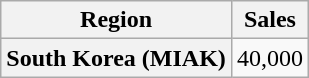<table class="wikitable plainrowheaders">
<tr>
<th>Region</th>
<th>Sales</th>
</tr>
<tr>
<th scope="row">South Korea (MIAK)</th>
<td>40,000</td>
</tr>
</table>
